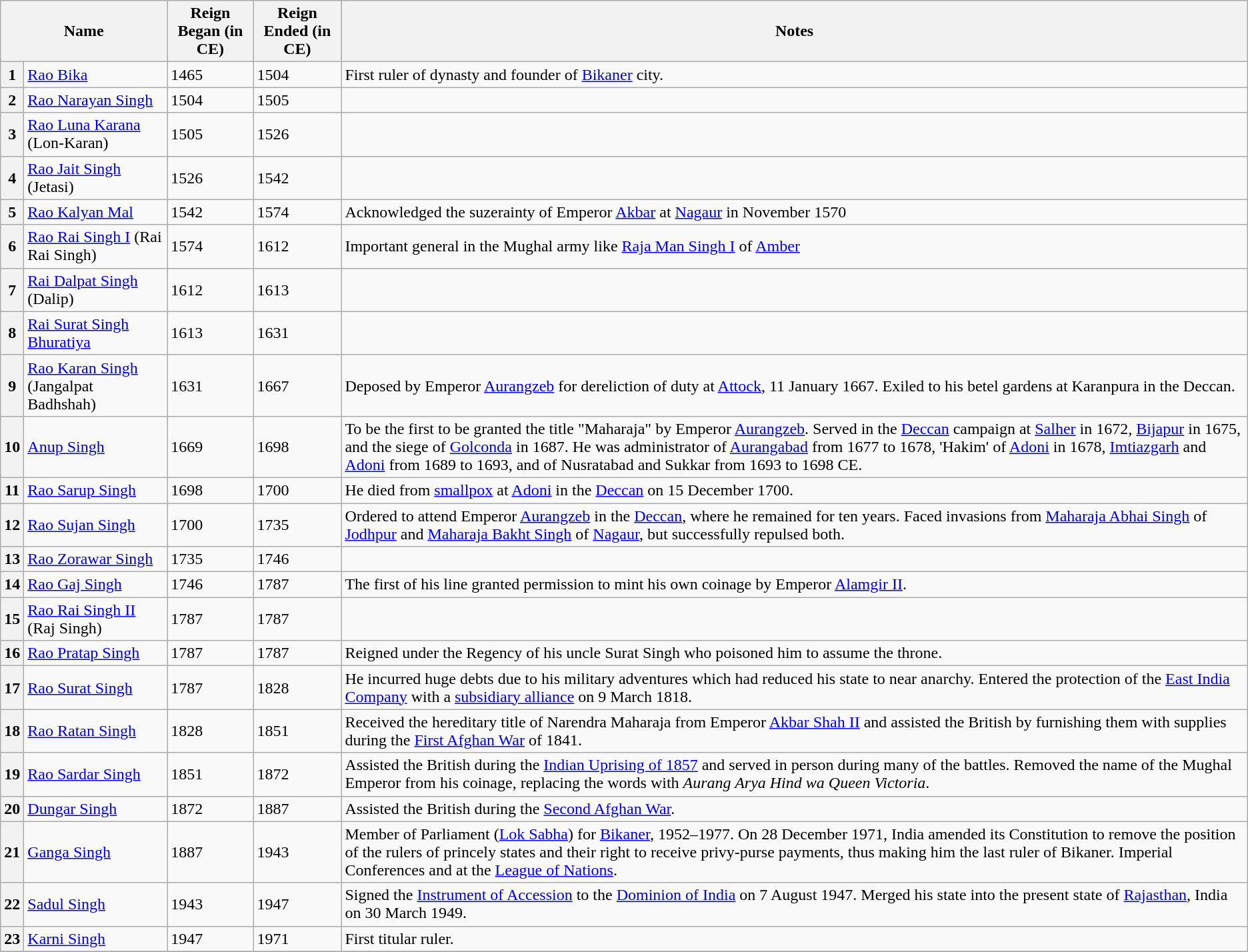<table class="wikitable">
<tr>
<th colspan=2>Name</th>
<th>Reign Began (in CE)</th>
<th>Reign Ended (in CE)</th>
<th>Notes</th>
</tr>
<tr>
<th>1</th>
<td><a href='#'>Rao Bika</a></td>
<td>1465</td>
<td>1504</td>
<td>First ruler of dynasty and founder of <a href='#'>Bikaner</a> city.</td>
</tr>
<tr>
<th>2</th>
<td><a href='#'>Rao Narayan Singh</a></td>
<td>1504</td>
<td>1505</td>
<td></td>
</tr>
<tr>
<th>3</th>
<td><a href='#'>Rao Luna Karana</a> (Lon-Karan)</td>
<td>1505</td>
<td>1526</td>
<td></td>
</tr>
<tr>
<th>4</th>
<td><a href='#'>Rao Jait Singh</a> (Jetasi)</td>
<td>1526</td>
<td>1542</td>
<td></td>
</tr>
<tr>
<th>5</th>
<td><a href='#'>Rao Kalyan Mal</a></td>
<td>1542</td>
<td>1574</td>
<td>Acknowledged the suzerainty of Emperor <a href='#'>Akbar</a> at <a href='#'>Nagaur</a> in November 1570</td>
</tr>
<tr>
<th>6</th>
<td><a href='#'>Rao Rai Singh I</a>  (Rai Rai Singh)</td>
<td>1574</td>
<td>1612</td>
<td>Important general in the Mughal army like <a href='#'>Raja Man Singh I</a> of <a href='#'>Amber</a></td>
</tr>
<tr>
<th>7</th>
<td><a href='#'>Rai Dalpat Singh</a> (Dalip)</td>
<td>1612</td>
<td>1613</td>
<td></td>
</tr>
<tr>
<th>8</th>
<td><a href='#'>Rai Surat Singh Bhuratiya</a></td>
<td>1613</td>
<td>1631</td>
<td></td>
</tr>
<tr>
<th>9</th>
<td><a href='#'>Rao Karan Singh</a> (Jangalpat Badhshah)</td>
<td>1631</td>
<td>1667</td>
<td>Deposed by Emperor <a href='#'>Aurangzeb</a> for dereliction of duty at <a href='#'>Attock</a>, 11 January 1667. Exiled to his betel gardens at Karanpura in the Deccan.</td>
</tr>
<tr>
<th>10</th>
<td><a href='#'>Anup Singh</a></td>
<td>1669</td>
<td>1698</td>
<td>To be the first to be granted the title "Maharaja" by Emperor <a href='#'>Aurangzeb</a>. Served in the <a href='#'>Deccan</a> campaign at <a href='#'>Salher</a> in 1672, <a href='#'>Bijapur</a> in 1675, and the siege of <a href='#'>Golconda</a> in 1687. He was administrator of <a href='#'>Aurangabad</a> from 1677 to 1678, 'Hakim' of <a href='#'>Adoni</a> in 1678, <a href='#'>Imtiazgarh</a> and <a href='#'>Adoni</a> from 1689 to 1693, and of Nusratabad and Sukkar from 1693 to 1698 CE.</td>
</tr>
<tr>
<th>11</th>
<td><a href='#'>Rao Sarup Singh</a></td>
<td>1698</td>
<td>1700</td>
<td>He died from <a href='#'>smallpox</a> at <a href='#'>Adoni</a> in the <a href='#'>Deccan</a> on 15 December 1700.</td>
</tr>
<tr>
<th>12</th>
<td><a href='#'>Rao Sujan Singh</a></td>
<td>1700</td>
<td>1735</td>
<td>Ordered to attend Emperor <a href='#'>Aurangzeb</a> in the <a href='#'>Deccan</a>, where he remained for ten years. Faced invasions from <a href='#'>Maharaja Abhai Singh</a> of <a href='#'>Jodhpur</a> and <a href='#'>Maharaja Bakht Singh</a> of <a href='#'>Nagaur</a>, but successfully repulsed both.</td>
</tr>
<tr>
<th>13</th>
<td><a href='#'>Rao Zorawar Singh</a></td>
<td>1735</td>
<td>1746</td>
<td></td>
</tr>
<tr>
<th>14</th>
<td><a href='#'>Rao Gaj Singh</a></td>
<td>1746</td>
<td>1787</td>
<td>The first of his line granted permission to mint his own coinage by Emperor <a href='#'>Alamgir II</a>.</td>
</tr>
<tr>
<th>15</th>
<td><a href='#'>Rao Rai Singh II</a> (Raj Singh)</td>
<td>1787</td>
<td>1787</td>
<td></td>
</tr>
<tr>
<th>16</th>
<td><a href='#'>Rao Pratap Singh</a></td>
<td>1787</td>
<td>1787</td>
<td>Reigned under the Regency of his uncle Surat Singh who poisoned him to assume the throne.</td>
</tr>
<tr>
<th>17</th>
<td><a href='#'>Rao Surat Singh</a></td>
<td>1787</td>
<td>1828</td>
<td>He incurred huge debts due to his military adventures which had reduced his state to near anarchy. Entered the protection of the <a href='#'>East India Company</a> with a <a href='#'>subsidiary alliance</a> on 9 March 1818.</td>
</tr>
<tr>
<th>18</th>
<td><a href='#'>Rao Ratan Singh</a></td>
<td>1828</td>
<td>1851</td>
<td>Received the hereditary title of Narendra Maharaja from Emperor <a href='#'>Akbar Shah II</a> and assisted the British by furnishing them with supplies during the <a href='#'>First Afghan War</a> of 1841.</td>
</tr>
<tr>
<th>19</th>
<td><a href='#'>Rao Sardar Singh</a></td>
<td>1851</td>
<td>1872</td>
<td>Assisted the British during the <a href='#'>Indian Uprising of 1857</a> and served in person during many of the battles. Removed the name of the Mughal Emperor from his coinage, replacing the words with <em>Aurang Arya Hind wa Queen Victoria</em>.</td>
</tr>
<tr>
<th>20</th>
<td><a href='#'>Dungar Singh</a></td>
<td>1872</td>
<td>1887</td>
<td>Assisted the British during the <a href='#'>Second Afghan War</a>.</td>
</tr>
<tr>
<th>21</th>
<td><a href='#'>Ganga Singh</a></td>
<td>1887</td>
<td>1943</td>
<td>Member of Parliament (<a href='#'>Lok Sabha</a>) for <a href='#'>Bikaner</a>, 1952–1977. On 28 December 1971, India amended its Constitution to remove the position of the rulers of princely states and their right to receive privy-purse payments, thus making him the last ruler of Bikaner. Imperial Conferences and at the <a href='#'>League of Nations</a>.</td>
</tr>
<tr>
<th>22</th>
<td><a href='#'>Sadul Singh</a></td>
<td>1943</td>
<td>1947</td>
<td>Signed the <a href='#'>Instrument of Accession</a> to the <a href='#'>Dominion of India</a> on 7 August 1947. Merged his state into the present state of <a href='#'>Rajasthan</a>, India on 30 March 1949.</td>
</tr>
<tr>
<th>23</th>
<td><a href='#'>Karni Singh</a></td>
<td>1947</td>
<td>1971</td>
<td>First titular ruler.</td>
</tr>
<tr>
</tr>
</table>
